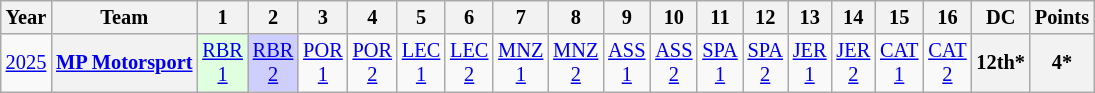<table class="wikitable" style="text-align:center; font-size:85%">
<tr>
<th>Year</th>
<th>Team</th>
<th>1</th>
<th>2</th>
<th>3</th>
<th>4</th>
<th>5</th>
<th>6</th>
<th>7</th>
<th>8</th>
<th>9</th>
<th>10</th>
<th>11</th>
<th>12</th>
<th>13</th>
<th>14</th>
<th>15</th>
<th>16</th>
<th>DC</th>
<th>Points</th>
</tr>
<tr>
<td><a href='#'>2025</a></td>
<th nowrap><a href='#'>MP Motorsport</a></th>
<td style="background:#DFFFDF;"><a href='#'>RBR<br>1</a><br></td>
<td style="background:#CFCFFF;"><a href='#'>RBR<br>2</a><br></td>
<td style="background:#;"><a href='#'>POR<br>1</a></td>
<td style="background:#;"><a href='#'>POR<br>2</a></td>
<td style="background:#;"><a href='#'>LEC<br>1</a></td>
<td style="background:#;"><a href='#'>LEC<br>2</a></td>
<td style="background:#;"><a href='#'>MNZ<br>1</a></td>
<td style="background:#;"><a href='#'>MNZ<br>2</a></td>
<td style="background:#;"><a href='#'>ASS<br>1</a></td>
<td style="background:#;"><a href='#'>ASS<br>2</a></td>
<td style="background:#;"><a href='#'>SPA<br>1</a></td>
<td style="background:#;"><a href='#'>SPA<br>2</a></td>
<td style="background:#;"><a href='#'>JER<br>1</a></td>
<td style="background:#;"><a href='#'>JER<br>2</a></td>
<td style="background:#;"><a href='#'>CAT<br>1</a></td>
<td style="background:#;"><a href='#'>CAT<br>2</a></td>
<th>12th*</th>
<th>4*</th>
</tr>
</table>
